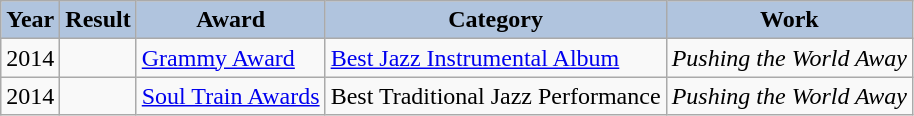<table class="wikitable">
<tr>
<th style="background:#b0c4de;">Year</th>
<th style="background:#b0c4de;">Result</th>
<th style="background:#b0c4de;">Award</th>
<th style="background:#b0c4de;">Category</th>
<th style="background:#b0c4de;">Work</th>
</tr>
<tr>
<td>2014</td>
<td></td>
<td><a href='#'>Grammy Award</a></td>
<td><a href='#'>Best Jazz Instrumental Album</a></td>
<td><em>Pushing the World Away</em></td>
</tr>
<tr>
<td>2014</td>
<td></td>
<td><a href='#'>Soul Train Awards</a></td>
<td>Best Traditional Jazz Performance</td>
<td><em>Pushing the World Away</em></td>
</tr>
</table>
